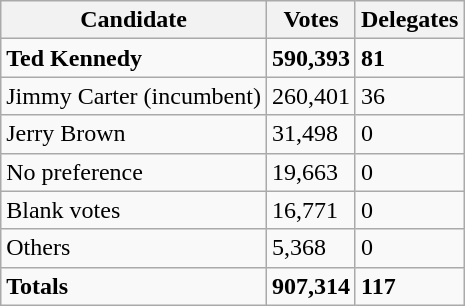<table class="wikitable sortable">
<tr>
<th>Candidate</th>
<th>Votes</th>
<th>Delegates</th>
</tr>
<tr>
<td><strong>Ted Kennedy</strong></td>
<td><strong>590,393</strong></td>
<td><strong>81</strong></td>
</tr>
<tr>
<td>Jimmy Carter (incumbent)</td>
<td>260,401</td>
<td>36</td>
</tr>
<tr>
<td>Jerry Brown</td>
<td>31,498</td>
<td>0</td>
</tr>
<tr>
<td>No preference</td>
<td>19,663</td>
<td>0</td>
</tr>
<tr>
<td>Blank votes</td>
<td>16,771</td>
<td>0</td>
</tr>
<tr>
<td>Others</td>
<td>5,368</td>
<td>0</td>
</tr>
<tr>
<td><strong>Totals</strong></td>
<td><strong>907,314</strong></td>
<td><strong>117</strong></td>
</tr>
</table>
